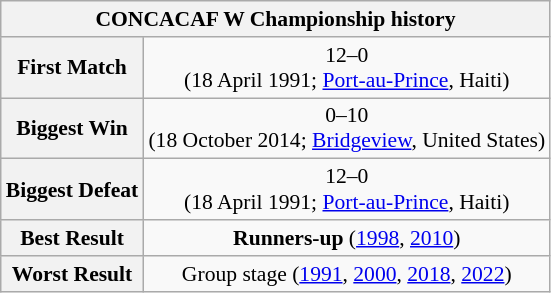<table class="wikitable collapsible collapsed" style="text-align: center;font-size:90%;">
<tr>
<th colspan=2>CONCACAF W Championship history</th>
</tr>
<tr>
<th>First Match</th>
<td> 12–0 <br> (18 April 1991; <a href='#'>Port-au-Prince</a>, Haiti)</td>
</tr>
<tr>
<th>Biggest Win</th>
<td> 0–10 <br> (18 October 2014; <a href='#'>Bridgeview</a>, United States)</td>
</tr>
<tr>
<th>Biggest Defeat</th>
<td> 12–0 <br> (18 April 1991; <a href='#'>Port-au-Prince</a>, Haiti)</td>
</tr>
<tr>
<th>Best Result</th>
<td><strong>Runners-up</strong> (<a href='#'>1998</a>, <a href='#'>2010</a>)</td>
</tr>
<tr>
<th>Worst Result</th>
<td>Group stage (<a href='#'>1991</a>, <a href='#'>2000</a>,  <a href='#'>2018</a>,  <a href='#'>2022</a>)</td>
</tr>
</table>
